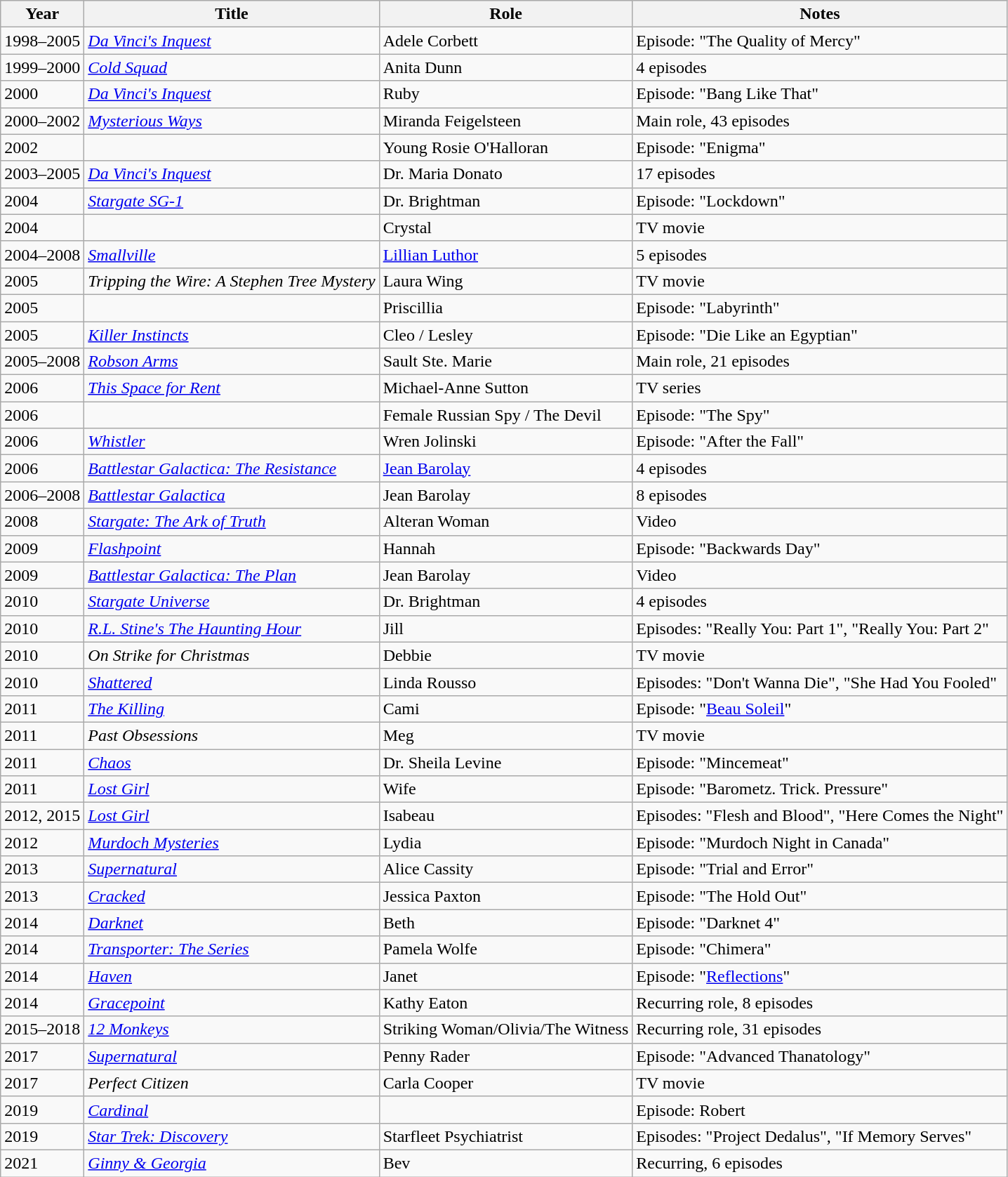<table class="wikitable sortable">
<tr>
<th>Year</th>
<th>Title</th>
<th>Role</th>
<th class="unsortable">Notes</th>
</tr>
<tr>
<td>1998–2005</td>
<td><em><a href='#'>Da Vinci's Inquest</a></em></td>
<td>Adele Corbett</td>
<td>Episode: "The Quality of Mercy"</td>
</tr>
<tr>
<td>1999–2000</td>
<td><em><a href='#'>Cold Squad</a></em></td>
<td>Anita Dunn</td>
<td>4 episodes</td>
</tr>
<tr>
<td>2000</td>
<td><em><a href='#'>Da Vinci's Inquest</a></em></td>
<td>Ruby</td>
<td>Episode: "Bang Like That"</td>
</tr>
<tr>
<td>2000–2002</td>
<td><em><a href='#'>Mysterious Ways</a></em></td>
<td>Miranda Feigelsteen</td>
<td>Main role, 43 episodes</td>
</tr>
<tr>
<td>2002</td>
<td><em></em></td>
<td>Young Rosie O'Halloran</td>
<td>Episode: "Enigma"</td>
</tr>
<tr>
<td>2003–2005</td>
<td><em><a href='#'>Da Vinci's Inquest</a></em></td>
<td>Dr. Maria Donato</td>
<td>17 episodes</td>
</tr>
<tr>
<td>2004</td>
<td><em><a href='#'>Stargate SG-1</a></em></td>
<td>Dr. Brightman</td>
<td>Episode: "Lockdown"</td>
</tr>
<tr>
<td>2004</td>
<td><em></em></td>
<td>Crystal</td>
<td>TV movie</td>
</tr>
<tr>
<td>2004–2008</td>
<td><em><a href='#'>Smallville</a></em></td>
<td><a href='#'>Lillian Luthor</a></td>
<td>5 episodes</td>
</tr>
<tr>
<td>2005</td>
<td><em>Tripping the Wire: A Stephen Tree Mystery</em></td>
<td>Laura Wing</td>
<td>TV movie</td>
</tr>
<tr>
<td>2005</td>
<td><em></em></td>
<td>Priscillia</td>
<td>Episode: "Labyrinth"</td>
</tr>
<tr>
<td>2005</td>
<td><em><a href='#'>Killer Instincts</a></em></td>
<td>Cleo / Lesley</td>
<td>Episode: "Die Like an Egyptian"</td>
</tr>
<tr>
<td>2005–2008</td>
<td><em><a href='#'>Robson Arms</a></em></td>
<td>Sault Ste. Marie</td>
<td>Main role, 21 episodes</td>
</tr>
<tr>
<td>2006</td>
<td><em><a href='#'>This Space for Rent</a></em></td>
<td>Michael-Anne Sutton</td>
<td>TV series</td>
</tr>
<tr>
<td>2006</td>
<td><em></em></td>
<td>Female Russian Spy / The Devil</td>
<td>Episode: "The Spy"</td>
</tr>
<tr>
<td>2006</td>
<td><em><a href='#'>Whistler</a></em></td>
<td>Wren Jolinski</td>
<td>Episode: "After the Fall"</td>
</tr>
<tr>
<td>2006</td>
<td><em><a href='#'>Battlestar Galactica: The Resistance</a></em></td>
<td><a href='#'>Jean Barolay</a></td>
<td>4 episodes</td>
</tr>
<tr>
<td>2006–2008</td>
<td><em><a href='#'>Battlestar Galactica</a></em></td>
<td>Jean Barolay</td>
<td>8 episodes</td>
</tr>
<tr>
<td>2008</td>
<td><em><a href='#'>Stargate: The Ark of Truth</a></em></td>
<td>Alteran Woman</td>
<td>Video</td>
</tr>
<tr>
<td>2009</td>
<td><em><a href='#'>Flashpoint</a></em></td>
<td>Hannah</td>
<td>Episode: "Backwards Day"</td>
</tr>
<tr>
<td>2009</td>
<td><em><a href='#'>Battlestar Galactica: The Plan</a></em></td>
<td>Jean Barolay</td>
<td>Video</td>
</tr>
<tr>
<td>2010</td>
<td><em><a href='#'>Stargate Universe</a></em></td>
<td>Dr. Brightman</td>
<td>4 episodes</td>
</tr>
<tr>
<td>2010</td>
<td><em><a href='#'>R.L. Stine's The Haunting Hour</a></em></td>
<td>Jill</td>
<td>Episodes: "Really You: Part 1", "Really You: Part 2"</td>
</tr>
<tr>
<td>2010</td>
<td><em>On Strike for Christmas</em></td>
<td>Debbie</td>
<td>TV movie</td>
</tr>
<tr>
<td>2010</td>
<td><em><a href='#'>Shattered</a></em></td>
<td>Linda Rousso</td>
<td>Episodes: "Don't Wanna Die", "She Had You Fooled"</td>
</tr>
<tr>
<td>2011</td>
<td data-sort-value="Killing, The"><em><a href='#'>The Killing</a></em></td>
<td>Cami</td>
<td>Episode: "<a href='#'>Beau Soleil</a>"</td>
</tr>
<tr>
<td>2011</td>
<td><em>Past Obsessions</em></td>
<td>Meg</td>
<td>TV movie</td>
</tr>
<tr>
<td>2011</td>
<td><em><a href='#'>Chaos</a></em></td>
<td>Dr. Sheila Levine</td>
<td>Episode: "Mincemeat"</td>
</tr>
<tr>
<td>2011</td>
<td><em><a href='#'>Lost Girl</a></em></td>
<td>Wife</td>
<td>Episode: "Barometz. Trick. Pressure"</td>
</tr>
<tr>
<td>2012, 2015</td>
<td><em><a href='#'>Lost Girl</a></em></td>
<td>Isabeau</td>
<td>Episodes: "Flesh and Blood", "Here Comes the Night"</td>
</tr>
<tr>
<td>2012</td>
<td><em><a href='#'>Murdoch Mysteries</a></em></td>
<td>Lydia</td>
<td>Episode: "Murdoch Night in Canada"</td>
</tr>
<tr>
<td>2013</td>
<td><em><a href='#'>Supernatural</a></em></td>
<td>Alice Cassity</td>
<td>Episode: "Trial and Error"</td>
</tr>
<tr>
<td>2013</td>
<td><em><a href='#'>Cracked</a></em></td>
<td>Jessica Paxton</td>
<td>Episode: "The Hold Out"</td>
</tr>
<tr>
<td>2014</td>
<td><em><a href='#'>Darknet</a></em></td>
<td>Beth</td>
<td>Episode: "Darknet 4"</td>
</tr>
<tr>
<td>2014</td>
<td><em><a href='#'>Transporter: The Series</a></em></td>
<td>Pamela Wolfe</td>
<td>Episode: "Chimera"</td>
</tr>
<tr>
<td>2014</td>
<td><em><a href='#'>Haven</a></em></td>
<td>Janet</td>
<td>Episode: "<a href='#'>Reflections</a>"</td>
</tr>
<tr>
<td>2014</td>
<td><em><a href='#'>Gracepoint</a></em></td>
<td>Kathy Eaton</td>
<td>Recurring role, 8 episodes</td>
</tr>
<tr>
<td>2015–2018</td>
<td><em><a href='#'>12 Monkeys</a></em></td>
<td>Striking Woman/Olivia/The Witness</td>
<td>Recurring role, 31 episodes</td>
</tr>
<tr>
<td>2017</td>
<td><em><a href='#'>Supernatural</a></em></td>
<td>Penny Rader</td>
<td>Episode: "Advanced Thanatology"</td>
</tr>
<tr>
<td>2017</td>
<td><em>Perfect Citizen</em></td>
<td>Carla Cooper</td>
<td>TV movie</td>
</tr>
<tr>
<td>2019</td>
<td><em><a href='#'>Cardinal</a></em></td>
<td></td>
<td>Episode: Robert</td>
</tr>
<tr>
<td>2019</td>
<td><em><a href='#'>Star Trek: Discovery</a></em></td>
<td>Starfleet Psychiatrist</td>
<td>Episodes: "Project Dedalus", "If Memory Serves"</td>
</tr>
<tr>
<td>2021</td>
<td><em><a href='#'>Ginny & Georgia</a></em></td>
<td>Bev</td>
<td>Recurring, 6 episodes</td>
</tr>
</table>
